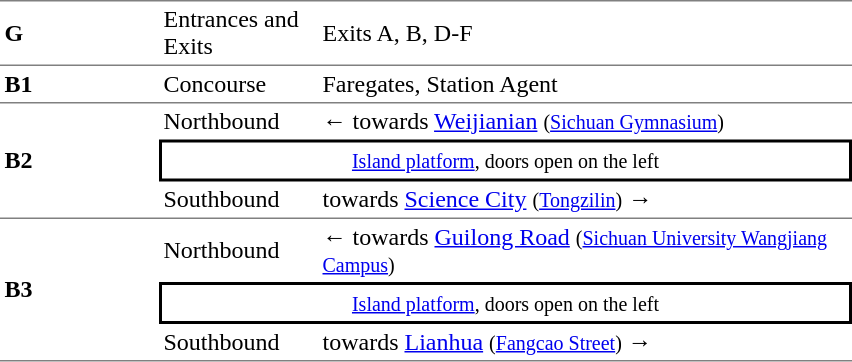<table cellspacing=0 cellpadding=3>
<tr>
<td style="border-top:solid 1px gray;border-bottom:solid 1px gray;" width=100><strong>G</strong></td>
<td style="border-top:solid 1px gray;border-bottom:solid 1px gray;" width=100>Entrances and Exits</td>
<td style="border-top:solid 1px gray;border-bottom:solid 1px gray;" width=350>Exits A, B, D-F</td>
</tr>
<tr>
<td style="border-bottom:solid 1px gray;"><strong>B1</strong></td>
<td style="border-bottom:solid 1px gray;">Concourse</td>
<td style="border-bottom:solid 1px gray;">Faregates, Station Agent</td>
</tr>
<tr>
<td style="border-bottom:solid 1px gray;" rowspan=3><strong>B2</strong></td>
<td>Northbound</td>
<td>←  towards <a href='#'>Weijianian</a> <small>(<a href='#'>Sichuan Gymnasium</a>)</small></td>
</tr>
<tr>
<td style="border-right:solid 2px black;border-left:solid 2px black;border-top:solid 2px black;border-bottom:solid 2px black;text-align:center;" colspan=2><small><a href='#'>Island platform</a>, doors open on the left</small></td>
</tr>
<tr>
<td style="border-bottom:solid 1px gray;">Southbound</td>
<td style="border-bottom:solid 1px gray;">  towards <a href='#'>Science City</a> <small>(<a href='#'>Tongzilin</a>)</small> →</td>
</tr>
<tr>
<td style="border-bottom:solid 1px gray;" rowspan=3><strong>B3</strong></td>
<td>Northbound</td>
<td>←  towards <a href='#'>Guilong Road</a> <small>(<a href='#'>Sichuan University Wangjiang Campus</a>)</small></td>
</tr>
<tr>
<td style="border-right:solid 2px black;border-left:solid 2px black;border-top:solid 2px black;border-bottom:solid 2px black;text-align:center;" colspan=2><small><a href='#'>Island platform</a>, doors open on the left</small></td>
</tr>
<tr>
<td style="border-bottom:solid 1px gray;">Southbound</td>
<td style="border-bottom:solid 1px gray;">  towards <a href='#'>Lianhua</a> <small>(<a href='#'>Fangcao Street</a>)</small> →</td>
</tr>
</table>
